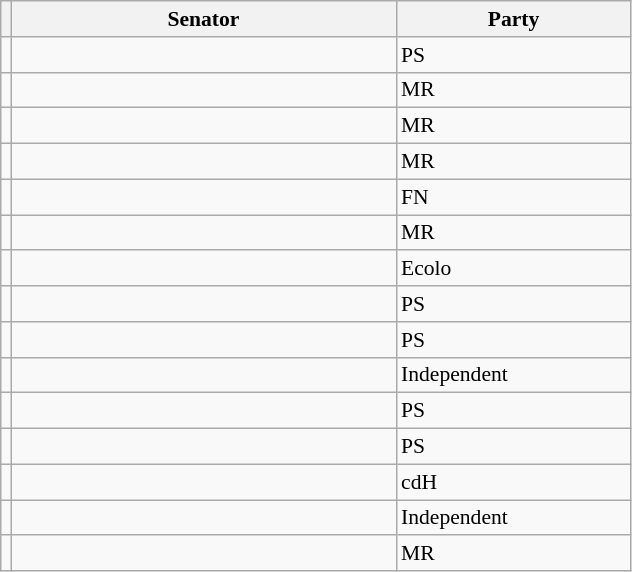<table class="sortable wikitable" style="text-align:left; font-size:90%">
<tr>
<th></th>
<th width="250">Senator</th>
<th width="150">Party</th>
</tr>
<tr>
<td></td>
<td></td>
<td>PS</td>
</tr>
<tr>
<td></td>
<td></td>
<td>MR</td>
</tr>
<tr>
<td></td>
<td></td>
<td>MR</td>
</tr>
<tr>
<td></td>
<td></td>
<td>MR</td>
</tr>
<tr>
<td></td>
<td></td>
<td>FN</td>
</tr>
<tr>
<td></td>
<td></td>
<td>MR</td>
</tr>
<tr>
<td></td>
<td></td>
<td>Ecolo</td>
</tr>
<tr>
<td></td>
<td></td>
<td>PS</td>
</tr>
<tr>
<td></td>
<td></td>
<td>PS</td>
</tr>
<tr>
<td></td>
<td></td>
<td>Independent</td>
</tr>
<tr>
<td></td>
<td></td>
<td>PS</td>
</tr>
<tr>
<td></td>
<td></td>
<td>PS</td>
</tr>
<tr>
<td></td>
<td></td>
<td>cdH</td>
</tr>
<tr>
<td></td>
<td></td>
<td>Independent</td>
</tr>
<tr>
<td></td>
<td></td>
<td>MR</td>
</tr>
</table>
